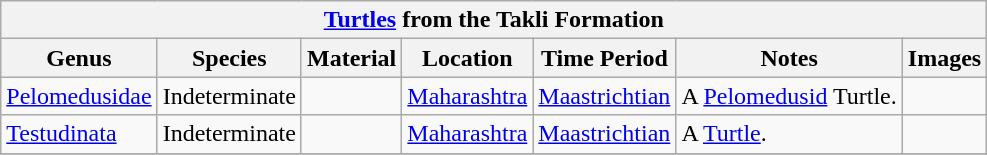<table class="wikitable" align="center">
<tr>
<th colspan="7" align="center"><strong><a href='#'>Turtles</a> from the Takli Formation</strong></th>
</tr>
<tr>
<th>Genus</th>
<th>Species</th>
<th>Material</th>
<th>Location</th>
<th>Time Period</th>
<th>Notes</th>
<th>Images</th>
</tr>
<tr>
<td><a href='#'>Pelomedusidae</a></td>
<td>Indeterminate</td>
<td></td>
<td><a href='#'>Maharashtra</a></td>
<td><a href='#'>Maastrichtian</a></td>
<td>A <a href='#'>Pelomedusid</a> Turtle.</td>
<td></td>
</tr>
<tr>
<td><a href='#'>Testudinata</a></td>
<td>Indeterminate</td>
<td></td>
<td><a href='#'>Maharashtra</a></td>
<td><a href='#'>Maastrichtian</a></td>
<td>A <a href='#'>Turtle</a>.</td>
<td></td>
</tr>
<tr>
</tr>
</table>
